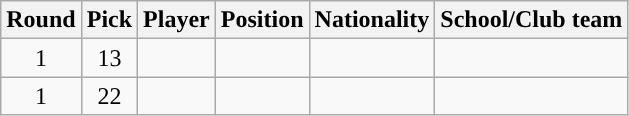<table class="wikitable sortable sortable">
<tr>
<th>Round</th>
<th>Pick</th>
<th>Player</th>
<th>Position</th>
<th>Nationality</th>
<th>School/Club team</th>
</tr>
<tr style="text-align: center">
<td>1</td>
<td>13</td>
<td></td>
<td></td>
<td></td>
<td></td>
</tr>
<tr style="text-align: center">
<td>1</td>
<td>22</td>
<td></td>
<td></td>
<td></td>
<td></td>
</tr>
</table>
